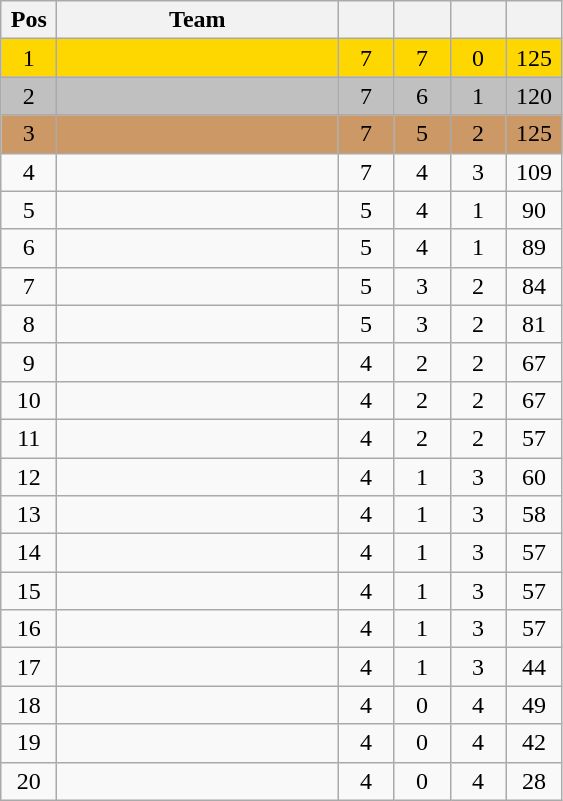<table class="wikitable" style="text-align:center">
<tr>
<th width=30>Pos</th>
<th width=180>Team</th>
<th width=30></th>
<th width=30></th>
<th width=30></th>
<th width=30></th>
</tr>
<tr bgcolor=gold>
<td>1</td>
<td align=left></td>
<td>7</td>
<td>7</td>
<td>0</td>
<td>125</td>
</tr>
<tr bgcolor=silver>
<td>2</td>
<td align=left></td>
<td>7</td>
<td>6</td>
<td>1</td>
<td>120</td>
</tr>
<tr bgcolor=cc9966>
<td>3</td>
<td align=left></td>
<td>7</td>
<td>5</td>
<td>2</td>
<td>125</td>
</tr>
<tr>
<td>4</td>
<td align=left></td>
<td>7</td>
<td>4</td>
<td>3</td>
<td>109</td>
</tr>
<tr>
<td>5</td>
<td align=left></td>
<td>5</td>
<td>4</td>
<td>1</td>
<td>90</td>
</tr>
<tr>
<td>6</td>
<td align=left></td>
<td>5</td>
<td>4</td>
<td>1</td>
<td>89</td>
</tr>
<tr>
<td>7</td>
<td align=left></td>
<td>5</td>
<td>3</td>
<td>2</td>
<td>84</td>
</tr>
<tr>
<td>8</td>
<td align=left></td>
<td>5</td>
<td>3</td>
<td>2</td>
<td>81</td>
</tr>
<tr>
<td>9</td>
<td align=left></td>
<td>4</td>
<td>2</td>
<td>2</td>
<td>67</td>
</tr>
<tr>
<td>10</td>
<td align=left></td>
<td>4</td>
<td>2</td>
<td>2</td>
<td>67</td>
</tr>
<tr>
<td>11</td>
<td align=left></td>
<td>4</td>
<td>2</td>
<td>2</td>
<td>57</td>
</tr>
<tr>
<td>12</td>
<td align=left></td>
<td>4</td>
<td>1</td>
<td>3</td>
<td>60</td>
</tr>
<tr>
<td>13</td>
<td align=left></td>
<td>4</td>
<td>1</td>
<td>3</td>
<td>58</td>
</tr>
<tr>
<td>14</td>
<td align=left></td>
<td>4</td>
<td>1</td>
<td>3</td>
<td>57</td>
</tr>
<tr>
<td>15</td>
<td align=left></td>
<td>4</td>
<td>1</td>
<td>3</td>
<td>57</td>
</tr>
<tr>
<td>16</td>
<td align=left></td>
<td>4</td>
<td>1</td>
<td>3</td>
<td>57</td>
</tr>
<tr>
<td>17</td>
<td align=left></td>
<td>4</td>
<td>1</td>
<td>3</td>
<td>44</td>
</tr>
<tr>
<td>18</td>
<td align=left></td>
<td>4</td>
<td>0</td>
<td>4</td>
<td>49</td>
</tr>
<tr>
<td>19</td>
<td align=left></td>
<td>4</td>
<td>0</td>
<td>4</td>
<td>42</td>
</tr>
<tr>
<td>20</td>
<td align=left></td>
<td>4</td>
<td>0</td>
<td>4</td>
<td>28</td>
</tr>
</table>
